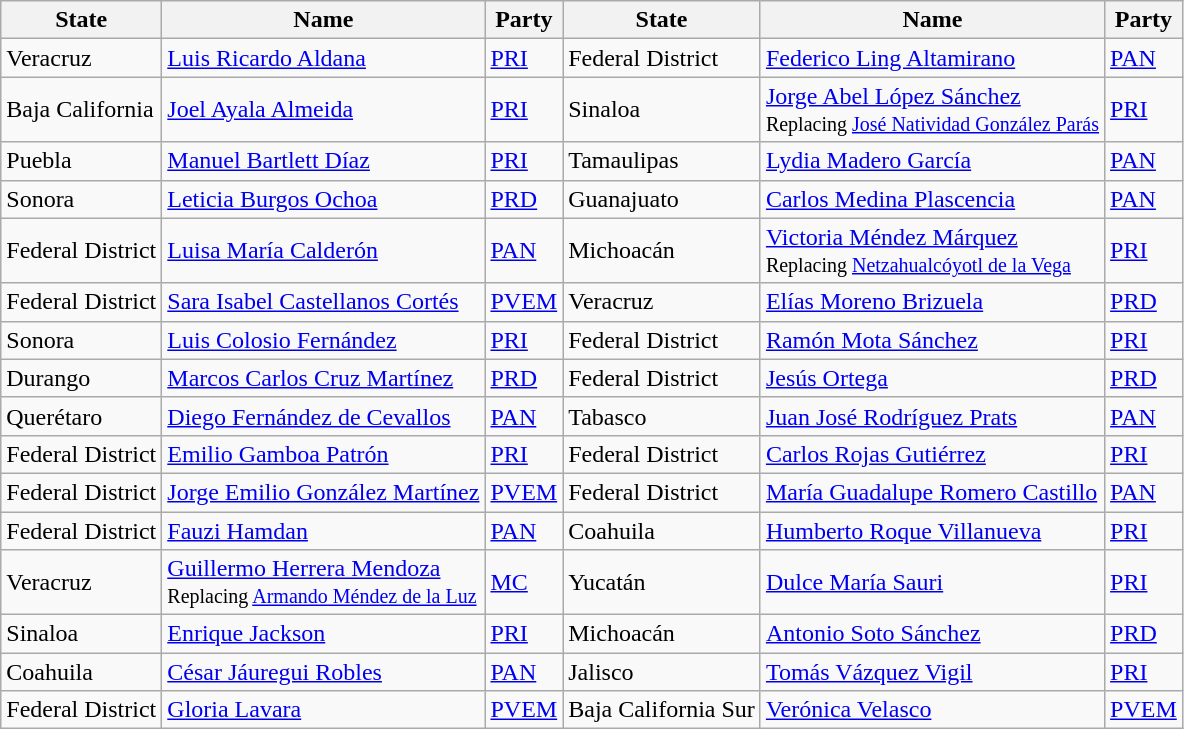<table class="wikitable">
<tr>
<th>State</th>
<th>Name</th>
<th>Party</th>
<th>State</th>
<th>Name</th>
<th>Party</th>
</tr>
<tr>
<td>Veracruz</td>
<td><a href='#'>Luis Ricardo Aldana</a></td>
<td><a href='#'>PRI</a></td>
<td>Federal District</td>
<td><a href='#'>Federico Ling Altamirano</a></td>
<td><a href='#'>PAN</a></td>
</tr>
<tr>
<td>Baja California</td>
<td><a href='#'>Joel Ayala Almeida</a></td>
<td><a href='#'>PRI</a></td>
<td>Sinaloa</td>
<td><a href='#'>Jorge Abel López Sánchez</a><br><small>Replacing <a href='#'>José Natividad González Parás</a></small><br></td>
<td><a href='#'>PRI</a></td>
</tr>
<tr>
<td>Puebla</td>
<td><a href='#'>Manuel Bartlett Díaz</a></td>
<td><a href='#'>PRI</a></td>
<td>Tamaulipas</td>
<td><a href='#'>Lydia Madero García</a></td>
<td><a href='#'>PAN</a></td>
</tr>
<tr>
<td>Sonora</td>
<td><a href='#'>Leticia Burgos Ochoa</a></td>
<td><a href='#'>PRD</a></td>
<td>Guanajuato</td>
<td><a href='#'>Carlos Medina Plascencia</a></td>
<td><a href='#'>PAN</a></td>
</tr>
<tr>
<td>Federal District</td>
<td><a href='#'>Luisa María Calderón</a></td>
<td><a href='#'>PAN</a></td>
<td>Michoacán</td>
<td><a href='#'>Victoria Méndez Márquez</a><br><small>Replacing <a href='#'>Netzahualcóyotl de la Vega</a></small><br></td>
<td><a href='#'>PRI</a></td>
</tr>
<tr>
<td>Federal District</td>
<td><a href='#'>Sara Isabel Castellanos Cortés</a></td>
<td><a href='#'>PVEM</a></td>
<td>Veracruz</td>
<td><a href='#'>Elías Moreno Brizuela</a></td>
<td><a href='#'>PRD</a></td>
</tr>
<tr>
<td>Sonora</td>
<td><a href='#'>Luis Colosio Fernández</a></td>
<td><a href='#'>PRI</a></td>
<td>Federal District</td>
<td><a href='#'>Ramón Mota Sánchez</a></td>
<td><a href='#'>PRI</a></td>
</tr>
<tr>
<td>Durango</td>
<td><a href='#'>Marcos Carlos Cruz Martínez</a></td>
<td><a href='#'>PRD</a></td>
<td>Federal District</td>
<td><a href='#'>Jesús Ortega</a></td>
<td><a href='#'>PRD</a></td>
</tr>
<tr>
<td>Querétaro</td>
<td><a href='#'>Diego Fernández de Cevallos</a></td>
<td><a href='#'>PAN</a></td>
<td>Tabasco</td>
<td><a href='#'>Juan José Rodríguez Prats</a></td>
<td><a href='#'>PAN</a></td>
</tr>
<tr>
<td>Federal District</td>
<td><a href='#'>Emilio Gamboa Patrón</a></td>
<td><a href='#'>PRI</a></td>
<td>Federal District</td>
<td><a href='#'>Carlos Rojas Gutiérrez</a></td>
<td><a href='#'>PRI</a></td>
</tr>
<tr>
<td>Federal District</td>
<td><a href='#'>Jorge Emilio González Martínez</a></td>
<td><a href='#'>PVEM</a></td>
<td>Federal District</td>
<td><a href='#'>María Guadalupe Romero Castillo</a></td>
<td><a href='#'>PAN</a></td>
</tr>
<tr>
<td>Federal District</td>
<td><a href='#'>Fauzi Hamdan</a></td>
<td><a href='#'>PAN</a></td>
<td>Coahuila</td>
<td><a href='#'>Humberto Roque Villanueva</a></td>
<td><a href='#'>PRI</a></td>
</tr>
<tr>
<td>Veracruz</td>
<td><a href='#'>Guillermo Herrera Mendoza</a><br><small>Replacing <a href='#'>Armando Méndez de la Luz</a></small><br></td>
<td><a href='#'>MC</a></td>
<td>Yucatán</td>
<td><a href='#'>Dulce María Sauri</a></td>
<td><a href='#'>PRI</a></td>
</tr>
<tr>
<td>Sinaloa</td>
<td><a href='#'>Enrique Jackson</a></td>
<td><a href='#'>PRI</a></td>
<td>Michoacán</td>
<td><a href='#'>Antonio Soto Sánchez</a></td>
<td><a href='#'>PRD</a></td>
</tr>
<tr>
<td>Coahuila</td>
<td><a href='#'>César Jáuregui Robles</a></td>
<td><a href='#'>PAN</a></td>
<td>Jalisco</td>
<td><a href='#'>Tomás Vázquez Vigil</a></td>
<td><a href='#'>PRI</a></td>
</tr>
<tr>
<td>Federal District</td>
<td><a href='#'>Gloria Lavara</a></td>
<td><a href='#'>PVEM</a></td>
<td>Baja California Sur</td>
<td><a href='#'>Verónica Velasco</a></td>
<td><a href='#'>PVEM</a></td>
</tr>
</table>
